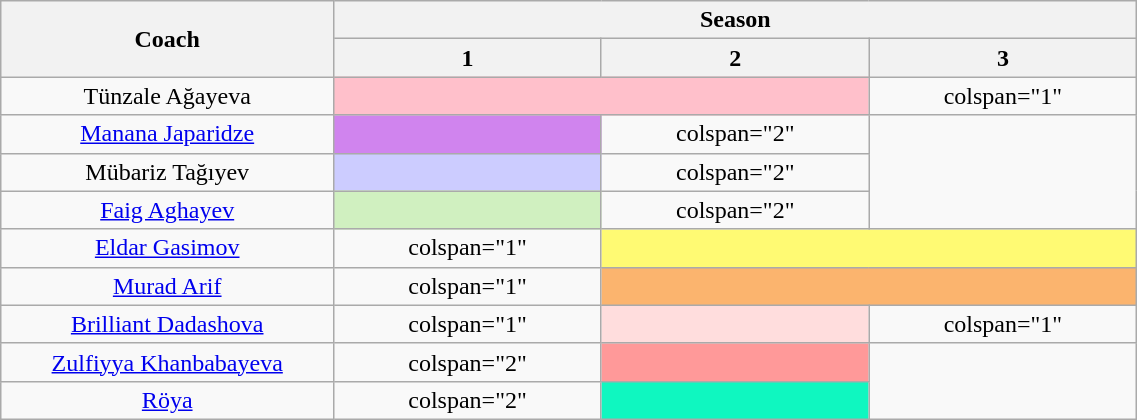<table class="wikitable" style="width:60%; text-align:center">
<tr>
<th rowspan="2" width="100">Coach</th>
<th colspan="3">Season</th>
</tr>
<tr>
<th width="60">1</th>
<th width="60">2</th>
<th width="60">3</th>
</tr>
<tr>
<td>Tünzale Ağayeva</td>
<td colspan="2" style="background:pink"></td>
<td>colspan="1" </td>
</tr>
<tr>
<td><a href='#'>Manana Japaridze</a></td>
<td colspan="1" style="background:#d084ee"></td>
<td>colspan="2" </td>
</tr>
<tr>
<td>Mübariz Tağıyev</td>
<td colspan="1" style="background:#ccf"></td>
<td>colspan="2" </td>
</tr>
<tr>
<td><a href='#'>Faig Aghayev</a></td>
<td colspan="1" style="background:#d0f0c0"></td>
<td>colspan="2" </td>
</tr>
<tr>
<td><a href='#'>Eldar Gasimov</a></td>
<td>colspan="1" </td>
<td colspan="2" style="background:#fffa73"></td>
</tr>
<tr>
<td><a href='#'>Murad Arif</a></td>
<td>colspan="1" </td>
<td colspan="2" style="background:#fbb46e"></td>
</tr>
<tr>
<td><a href='#'>Brilliant Dadashova</a></td>
<td>colspan="1" </td>
<td colspan="1" style="background:#ffdddd"></td>
<td>colspan="1" </td>
</tr>
<tr>
<td><a href='#'>Zulfiyya Khanbabayeva</a></td>
<td>colspan="2" </td>
<td colspan="1" style="background:#ff9999"></td>
</tr>
<tr>
<td><a href='#'>Röya</a></td>
<td>colspan="2" </td>
<td colspan="1" style="background:#0ff7c0"></td>
</tr>
</table>
